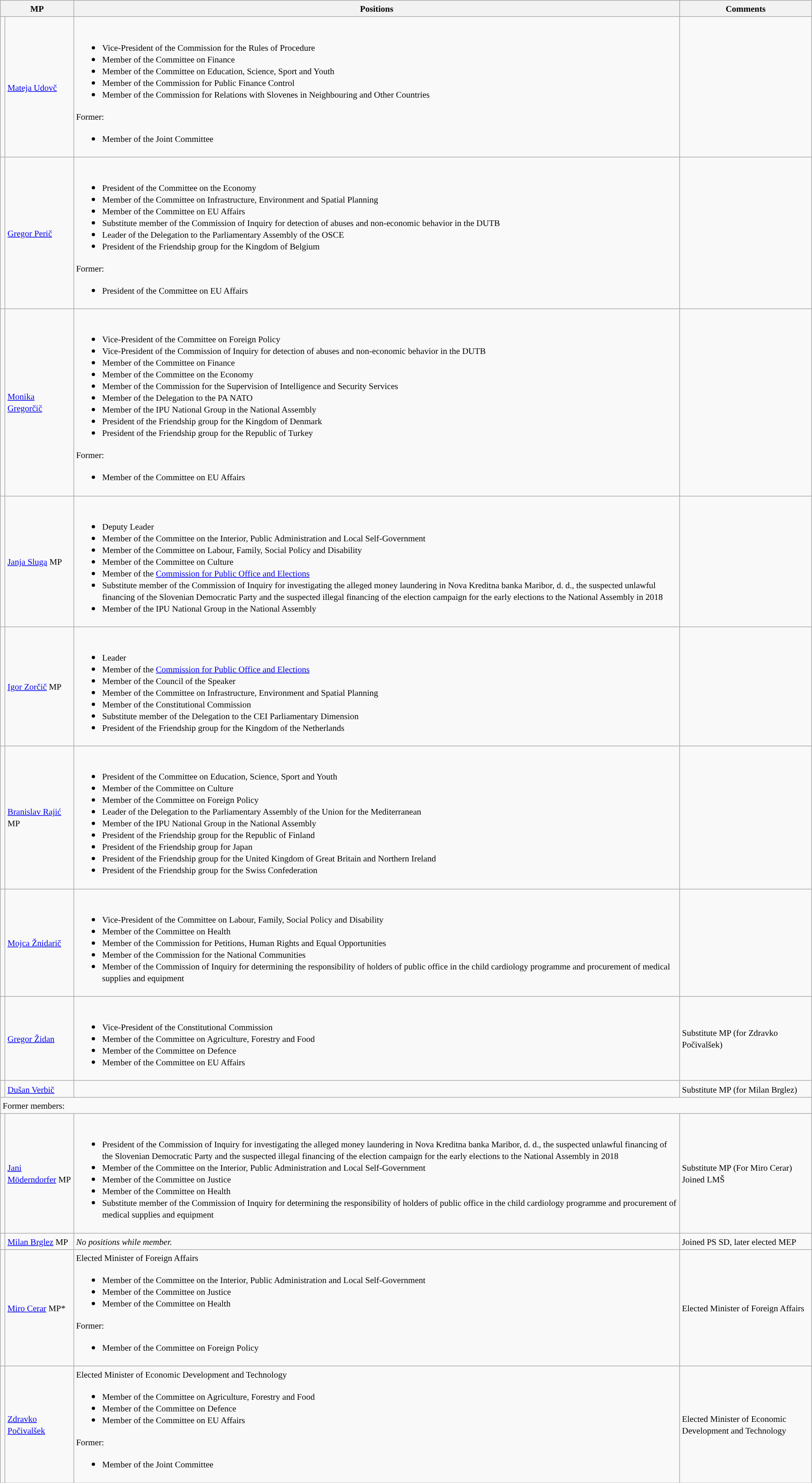<table class="wikitable">
<tr>
<th colspan="2"><small>MP</small></th>
<th><small>Positions</small></th>
<th><small>Comments</small></th>
</tr>
<tr>
<td style="background:"></td>
<td><a href='#'><small>Mateja Udovč</small></a></td>
<td><br><ul><li><small>Vice-President of the Commission for the Rules of Procedure</small></li><li><small>Member of the Committee on Finance</small></li><li><small>Member of the Committee on Education, Science, Sport and Youth</small></li><li><small>Member of the Commission for Public Finance Control</small></li><li><small>Member of the Commission for Relations with Slovenes in Neighbouring and Other Countries</small></li></ul><small>Former:</small><ul><li><small>Member of the Joint Committee</small></li></ul></td>
<td></td>
</tr>
<tr>
<td style="background:"></td>
<td><a href='#'><small>Gregor Perič</small></a></td>
<td><br><ul><li><small>President of the Committee on the Economy</small></li><li><small>Member of the Committee on Infrastructure, Environment and Spatial Planning</small></li><li><small>Member of the Committee on EU Affairs</small></li><li><small>Substitute member of the Commission of Inquiry for detection of abuses and non-economic behavior in the DUTB</small></li><li><small>Leader of the Delegation to the Parliamentary Assembly of the OSCE</small></li><li><small>President of the Friendship group for the Kingdom of Belgium</small></li></ul><small>Former:</small><ul><li><small>President of the Committee on EU Affairs</small></li></ul></td>
<td></td>
</tr>
<tr>
<td style="background:"></td>
<td><a href='#'><small>Monika Gregorčič</small></a></td>
<td><br><ul><li><small>Vice-President of the Committee on Foreign Policy</small></li><li><small>Vice-President of the Commission of Inquiry for detection of abuses and non-economic behavior in the DUTB</small></li><li><small>Member of the Committee on Finance</small></li><li><small>Member of the Committee on the Economy</small></li><li><small>Member of the Commission for the Supervision of Intelligence and Security Services</small></li><li><small>Member of the Delegation to the PA NATO</small></li><li><small>Member of the IPU National Group in the National Assembly</small></li><li><small>President of the Friendship group for the Kingdom of Denmark</small></li><li><small>President of the Friendship group for the Republic of Turkey</small></li></ul><small>Former:</small><ul><li><small>Member of the Committee on EU Affairs</small></li></ul></td>
<td></td>
</tr>
<tr>
<td style="background:"></td>
<td><small><a href='#'>Janja Sluga</a> MP</small></td>
<td><br><ul><li><small>Deputy Leader</small></li><li><small>Member of the Committee on the Interior, Public Administration and Local Self-Government</small></li><li><small>Member of the Committee on Labour, Family, Social Policy and Disability</small></li><li><small>Member of the Committee on Culture</small></li><li><small>Member of the <a href='#'>Commission for Public Office and Elections</a></small></li><li><small>Substitute member of the Commission of Inquiry for investigating the alleged money laundering in Nova Kreditna banka Maribor, d. d., the suspected unlawful financing of the Slovenian Democratic Party and the suspected illegal financing of the election campaign for the early elections to the National Assembly in 2018</small></li><li><small>Member of the IPU National Group in the National Assembly</small></li></ul></td>
<td></td>
</tr>
<tr>
<td style="background:"></td>
<td><small><a href='#'>Igor Zorčič</a> MP</small></td>
<td><br><ul><li><small>Leader</small></li><li><small>Member of the <a href='#'>Commission for Public Office and Elections</a></small></li><li><small>Member of the Council of the Speaker</small></li><li><small>Member of the Committee on Infrastructure, Environment and Spatial Planning</small></li><li><small>Member of the Constitutional Commission</small></li><li><small>Substitute member of the Delegation to the CEI Parliamentary Dimension</small></li><li><small>President of the Friendship group for the Kingdom of the Netherlands</small></li></ul></td>
<td></td>
</tr>
<tr>
<td style="background:"></td>
<td><small><a href='#'>Branislav Rajić</a> MP</small></td>
<td><br><ul><li><small>President of the Committee on Education, Science, Sport and Youth</small></li><li><small>Member of the Committee on Culture</small></li><li><small>Member of the Committee on Foreign Policy</small></li><li><small>Leader of the Delegation to the Parliamentary Assembly of the Union for the Mediterranean</small></li><li><small>Member of the IPU National Group in the National Assembly</small></li><li><small>President of the Friendship group for the Republic of Finland</small></li><li><small>President of the Friendship group for Japan</small></li><li><small>President of the Friendship group for the United Kingdom of Great Britain and Northern Ireland</small></li><li><small>President of the Friendship group for the Swiss Confederation</small></li></ul></td>
<td></td>
</tr>
<tr>
<td style="background:"></td>
<td><a href='#'><small>Mojca Žnidarič</small></a></td>
<td><br><ul><li><small>Vice-President of the Committee on Labour, Family, Social Policy and Disability</small></li><li><small>Member of the Committee on Health</small></li><li><small>Member of the Commission for Petitions, Human Rights and Equal Opportunities</small></li><li><small>Member of the Commission for the National Communities</small></li><li><small>Member of the Commission of Inquiry for determining the responsibility of holders of public office in the child cardiology programme and procurement of medical supplies and equipment</small></li></ul></td>
<td></td>
</tr>
<tr>
<td style="background:"></td>
<td><a href='#'><small>Gregor Židan</small></a></td>
<td><br><ul><li><small>Vice-President of the Constitutional Commission</small></li><li><small>Member of the Committee on Agriculture, Forestry and Food</small></li><li><small>Member of the Committee on Defence</small></li><li><small>Member of the Committee on EU Affairs</small></li></ul></td>
<td><small>Substitute MP (for Zdravko Počivalšek)</small></td>
</tr>
<tr>
<td style="background:"></td>
<td><small><a href='#'>Dušan Verbič</a></small></td>
<td></td>
<td><small>Substitute MP (for Milan Brglez)</small></td>
</tr>
<tr>
<td colspan="4"><small>Former members:</small></td>
</tr>
<tr>
<td style="background:"></td>
<td><small><a href='#'>Jani Möderndorfer</a> MP</small></td>
<td><br><ul><li><small>President of the Commission of Inquiry for investigating the alleged money laundering in Nova Kreditna banka Maribor, d. d., the suspected unlawful financing of the Slovenian Democratic Party and the suspected illegal financing of the election campaign for the early elections to the National Assembly in 2018</small></li><li><small>Member of the Committee on the Interior, Public Administration and Local Self-Government</small></li><li><small>Member of the Committee on Justice</small></li><li><small>Member of the Committee on Health</small></li><li><small>Substitute member of the Commission of Inquiry for determining the responsibility of holders of public office in the child cardiology programme and procurement of medical supplies and equipment</small></li></ul></td>
<td><small>Substitute MP (For Miro Cerar)</small><br><small>Joined LMŠ</small></td>
</tr>
<tr>
<td style="background:"></td>
<td><small><a href='#'>Milan Brglez</a> MP</small></td>
<td><em><small>No positions while member.</small></em></td>
<td><small>Joined PS SD, later elected MEP</small></td>
</tr>
<tr>
<td style="background:"></td>
<td><small><a href='#'>Miro Cerar</a> MP*</small></td>
<td><small>Elected Minister of Foreign Affairs</small><br><ul><li><small>Member of the Committee on the Interior, Public Administration and Local Self-Government</small></li><li><small>Member of the Committee on Justice</small></li><li><small>Member of the Committee on Health</small></li></ul><small>Former:</small><ul><li><small>Member of the Committee on Foreign Policy</small></li></ul></td>
<td><small>Elected Minister of Foreign Affairs</small></td>
</tr>
<tr>
<td style="background:"></td>
<td><a href='#'><small>Zdravko Počivalšek</small></a></td>
<td><small>Elected Minister of Economic Development and Technology</small><br><ul><li><small>Member of the Committee on Agriculture, Forestry and Food</small></li><li><small>Member of the Committee on Defence</small></li><li><small>Member of the Committee on EU Affairs</small></li></ul><small>Former:</small><ul><li><small>Member of the Joint Committee</small></li></ul></td>
<td><small>Elected Minister of Economic Development and Technology</small></td>
</tr>
</table>
